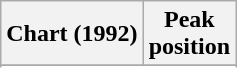<table class="wikitable sortable">
<tr>
<th align="left">Chart (1992)</th>
<th align="center">Peak<br>position</th>
</tr>
<tr>
</tr>
<tr>
</tr>
</table>
